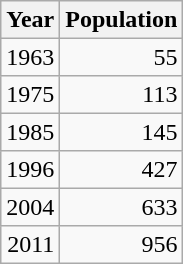<table class="wikitable" style="line-height:1.1em;">
<tr>
<th>Year</th>
<th>Population</th>
</tr>
<tr align="right">
<td>1963</td>
<td>55</td>
</tr>
<tr align="right">
<td>1975</td>
<td>113</td>
</tr>
<tr align="right">
<td>1985</td>
<td>145</td>
</tr>
<tr align="right">
<td>1996</td>
<td>427</td>
</tr>
<tr align="right">
<td>2004</td>
<td>633</td>
</tr>
<tr align="right">
<td>2011</td>
<td>956</td>
</tr>
</table>
